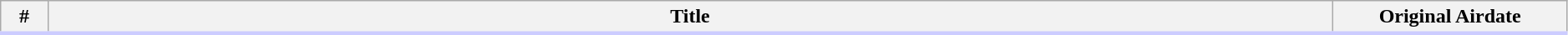<table class="wikitable" width="99%">
<tr style="border-bottom:3px solid #CCF">
<th width="3%">#</th>
<th>Title</th>
<th width="15%">Original Airdate<br>
















































</th>
</tr>
</table>
